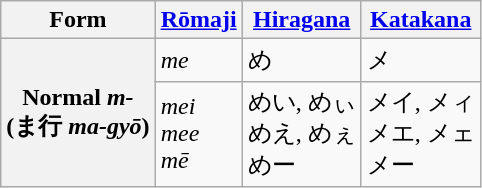<table class="wikitable">
<tr>
<th>Form</th>
<th><a href='#'>Rōmaji</a></th>
<th><a href='#'>Hiragana</a></th>
<th><a href='#'>Katakana</a></th>
</tr>
<tr>
<th rowspan="2">Normal <em>m-</em><br>(ま行 <em>ma-gyō</em>)</th>
<td><em>me</em></td>
<td>め</td>
<td>メ</td>
</tr>
<tr>
<td><em>mei</em><br><em>mee</em><br><em>mē</em></td>
<td>めい, めぃ<br>めえ, めぇ<br>めー</td>
<td>メイ, メィ<br>メエ, メェ<br>メー</td>
</tr>
</table>
